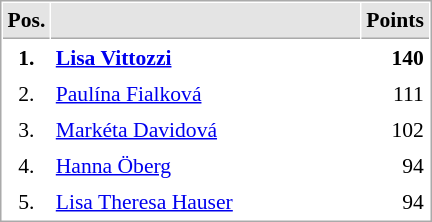<table cellspacing="1" cellpadding="3" style="border:1px solid #AAAAAA;font-size:90%">
<tr bgcolor="#E4E4E4">
<th style="border-bottom:1px solid #AAAAAA" width=10>Pos.</th>
<th style="border-bottom:1px solid #AAAAAA" width=200></th>
<th style="border-bottom:1px solid #AAAAAA" width=20>Points</th>
</tr>
<tr>
<td align="center"><strong>1.</strong></td>
<td> <strong><a href='#'>Lisa Vittozzi</a></strong></td>
<td align="right"><strong>140</strong></td>
</tr>
<tr>
<td align="center">2.</td>
<td> <a href='#'>Paulína Fialková</a></td>
<td align="right">111</td>
</tr>
<tr>
<td align="center">3.</td>
<td> <a href='#'>Markéta Davidová</a></td>
<td align="right">102</td>
</tr>
<tr>
<td align="center">4.</td>
<td> <a href='#'>Hanna Öberg</a></td>
<td align="right">94</td>
</tr>
<tr>
<td align="center">5.</td>
<td> <a href='#'>Lisa Theresa Hauser</a></td>
<td align="right">94</td>
</tr>
</table>
